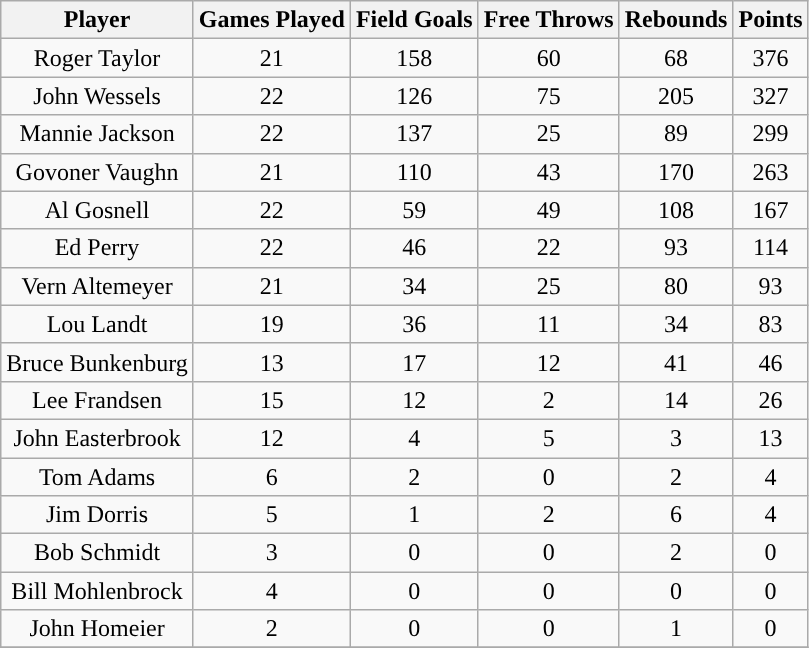<table class="wikitable sortable">
<tr>
<th>Player</th>
<th>Games Played</th>
<th>Field Goals</th>
<th>Free Throws</th>
<th>Rebounds</th>
<th>Points</th>
</tr>
<tr align="center" bgcolor="">
<td>Roger Taylor</td>
<td>21</td>
<td>158</td>
<td>60</td>
<td>68</td>
<td>376</td>
</tr>
<tr align="center" bgcolor="">
<td>John Wessels</td>
<td>22</td>
<td>126</td>
<td>75</td>
<td>205</td>
<td>327</td>
</tr>
<tr align="center" bgcolor="">
<td>Mannie Jackson</td>
<td>22</td>
<td>137</td>
<td>25</td>
<td>89</td>
<td>299</td>
</tr>
<tr align="center" bgcolor="">
<td>Govoner Vaughn</td>
<td>21</td>
<td>110</td>
<td>43</td>
<td>170</td>
<td>263</td>
</tr>
<tr align="center" bgcolor="">
<td>Al Gosnell</td>
<td>22</td>
<td>59</td>
<td>49</td>
<td>108</td>
<td>167</td>
</tr>
<tr align="center" bgcolor="">
<td>Ed Perry</td>
<td>22</td>
<td>46</td>
<td>22</td>
<td>93</td>
<td>114</td>
</tr>
<tr align="center" bgcolor="">
<td>Vern Altemeyer</td>
<td>21</td>
<td>34</td>
<td>25</td>
<td>80</td>
<td>93</td>
</tr>
<tr align="center" bgcolor="">
<td>Lou Landt</td>
<td>19</td>
<td>36</td>
<td>11</td>
<td>34</td>
<td>83</td>
</tr>
<tr align="center" bgcolor="">
<td>Bruce Bunkenburg</td>
<td>13</td>
<td>17</td>
<td>12</td>
<td>41</td>
<td>46</td>
</tr>
<tr align="center" bgcolor="">
<td>Lee Frandsen</td>
<td>15</td>
<td>12</td>
<td>2</td>
<td>14</td>
<td>26</td>
</tr>
<tr align="center" bgcolor="">
<td>John Easterbrook</td>
<td>12</td>
<td>4</td>
<td>5</td>
<td>3</td>
<td>13</td>
</tr>
<tr align="center" bgcolor="">
<td>Tom Adams</td>
<td>6</td>
<td>2</td>
<td>0</td>
<td>2</td>
<td>4</td>
</tr>
<tr align="center" bgcolor="">
<td>Jim Dorris</td>
<td>5</td>
<td>1</td>
<td>2</td>
<td>6</td>
<td>4</td>
</tr>
<tr align="center" bgcolor="">
<td>Bob Schmidt</td>
<td>3</td>
<td>0</td>
<td>0</td>
<td>2</td>
<td>0</td>
</tr>
<tr align="center" bgcolor="">
<td>Bill Mohlenbrock</td>
<td>4</td>
<td>0</td>
<td>0</td>
<td>0</td>
<td>0</td>
</tr>
<tr align="center" bgcolor="">
<td>John Homeier</td>
<td>2</td>
<td>0</td>
<td>0</td>
<td>1</td>
<td>0</td>
</tr>
<tr align="center" bgcolor="">
</tr>
</table>
